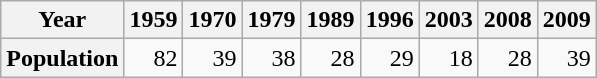<table class="wikitable" style="text-align:right">
<tr>
<th>Year</th>
<th>1959</th>
<th>1970</th>
<th>1979</th>
<th>1989</th>
<th>1996</th>
<th>2003</th>
<th>2008</th>
<th>2009</th>
</tr>
<tr>
<th>Population</th>
<td>82</td>
<td>39</td>
<td>38</td>
<td>28</td>
<td>29</td>
<td>18</td>
<td>28</td>
<td>39</td>
</tr>
</table>
